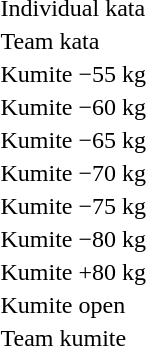<table>
<tr>
<td rowspan=2>Individual kata</td>
<td rowspan=2></td>
<td rowspan=2></td>
<td></td>
</tr>
<tr>
<td></td>
</tr>
<tr>
<td rowspan=2>Team kata</td>
<td rowspan=2></td>
<td rowspan=2></td>
<td></td>
</tr>
<tr>
<td></td>
</tr>
<tr>
<td rowspan=2>Kumite −55 kg</td>
<td rowspan=2></td>
<td rowspan=2></td>
<td></td>
</tr>
<tr>
<td></td>
</tr>
<tr>
<td rowspan=2>Kumite −60 kg</td>
<td rowspan=2></td>
<td rowspan=2></td>
<td></td>
</tr>
<tr>
<td></td>
</tr>
<tr>
<td rowspan=2>Kumite −65 kg</td>
<td rowspan=2></td>
<td rowspan=2></td>
<td></td>
</tr>
<tr>
<td></td>
</tr>
<tr>
<td rowspan=2>Kumite −70 kg</td>
<td rowspan=2></td>
<td rowspan=2></td>
<td></td>
</tr>
<tr>
<td></td>
</tr>
<tr>
<td rowspan=2>Kumite −75 kg</td>
<td rowspan=2></td>
<td rowspan=2></td>
<td></td>
</tr>
<tr>
<td></td>
</tr>
<tr>
<td rowspan=2>Kumite −80 kg</td>
<td rowspan=2></td>
<td rowspan=2></td>
<td></td>
</tr>
<tr>
<td></td>
</tr>
<tr>
<td rowspan=2>Kumite +80 kg</td>
<td rowspan=2></td>
<td rowspan=2></td>
<td></td>
</tr>
<tr>
<td></td>
</tr>
<tr>
<td rowspan=2>Kumite open</td>
<td rowspan=2></td>
<td rowspan=2></td>
<td></td>
</tr>
<tr>
<td></td>
</tr>
<tr>
<td rowspan=2>Team kumite</td>
<td rowspan=2></td>
<td rowspan=2></td>
<td></td>
</tr>
<tr>
<td></td>
</tr>
</table>
